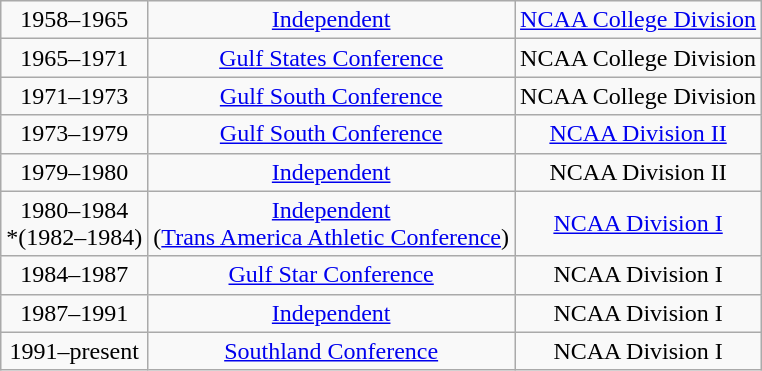<table class= "wikitable"; style= "text-align:center">
<tr>
<td>1958–1965</td>
<td><a href='#'>Independent</a></td>
<td><a href='#'>NCAA College Division</a></td>
</tr>
<tr>
<td>1965–1971</td>
<td><a href='#'>Gulf States Conference</a></td>
<td>NCAA College Division</td>
</tr>
<tr>
<td>1971–1973</td>
<td><a href='#'>Gulf South Conference</a></td>
<td>NCAA College Division</td>
</tr>
<tr>
<td>1973–1979</td>
<td><a href='#'>Gulf South Conference</a></td>
<td><a href='#'>NCAA Division II</a></td>
</tr>
<tr>
<td>1979–1980</td>
<td><a href='#'>Independent</a></td>
<td>NCAA Division II</td>
</tr>
<tr>
<td>1980–1984<br>*(1982–1984)</td>
<td><a href='#'>Independent</a><br>(<a href='#'>Trans America Athletic Conference</a>)</td>
<td><a href='#'>NCAA Division I</a></td>
</tr>
<tr>
<td>1984–1987</td>
<td><a href='#'>Gulf Star Conference</a></td>
<td>NCAA Division I</td>
</tr>
<tr>
<td>1987–1991</td>
<td><a href='#'>Independent</a></td>
<td>NCAA Division I</td>
</tr>
<tr>
<td>1991–present</td>
<td><a href='#'>Southland Conference</a></td>
<td>NCAA Division I</td>
</tr>
</table>
